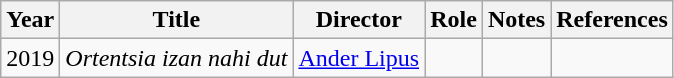<table class="wikitable sortable">
<tr>
<th>Year</th>
<th>Title</th>
<th>Director</th>
<th>Role</th>
<th class="unsortable">Notes</th>
<th>References</th>
</tr>
<tr>
<td>2019</td>
<td><em>Ortentsia izan nahi dut</em></td>
<td><a href='#'>Ander Lipus</a></td>
<td></td>
<td></td>
<td></td>
</tr>
</table>
